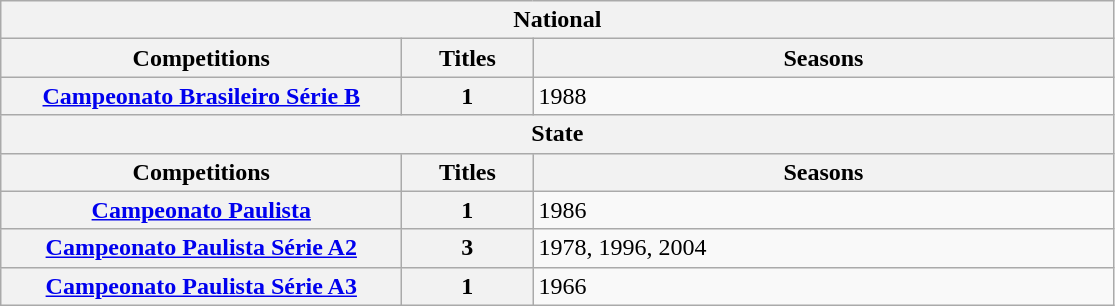<table class="wikitable">
<tr>
<th colspan="3">National</th>
</tr>
<tr>
<th style="width:260px">Competitions</th>
<th style="width:80px">Titles</th>
<th style="width:380px">Seasons</th>
</tr>
<tr>
<th style="text-align:center"><a href='#'>Campeonato Brasileiro Série B</a></th>
<th style="text-align:center"><strong>1</strong></th>
<td align="left">1988</td>
</tr>
<tr>
<th colspan="3">State</th>
</tr>
<tr>
<th>Competitions</th>
<th>Titles</th>
<th>Seasons</th>
</tr>
<tr>
<th style="text-align:center"><a href='#'>Campeonato Paulista</a></th>
<th style="text-align:center"><strong>1</strong></th>
<td align="left">1986</td>
</tr>
<tr>
<th style="text-align:center"><a href='#'>Campeonato Paulista Série A2</a></th>
<th style="text-align:center"><strong>3</strong></th>
<td align="left">1978, 1996, 2004</td>
</tr>
<tr>
<th style="text-align:center"><a href='#'>Campeonato Paulista Série A3</a></th>
<th style="text-align:center"><strong>1</strong></th>
<td align="left">1966</td>
</tr>
</table>
